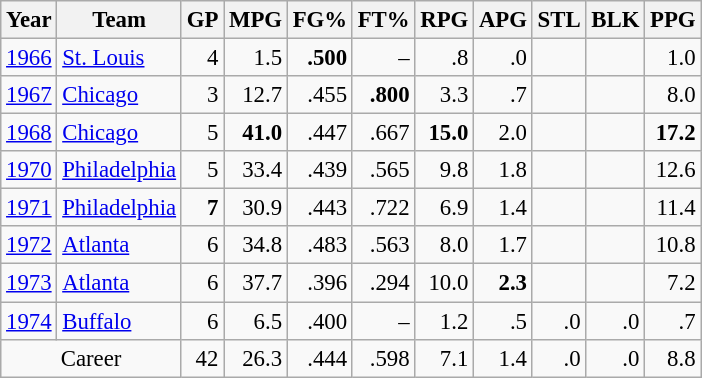<table class="wikitable sortable" style="font-size:95%; text-align:right;">
<tr>
<th>Year</th>
<th>Team</th>
<th>GP</th>
<th>MPG</th>
<th>FG%</th>
<th>FT%</th>
<th>RPG</th>
<th>APG</th>
<th>STL</th>
<th>BLK</th>
<th>PPG</th>
</tr>
<tr>
<td style="text-align:left;"><a href='#'>1966</a></td>
<td style="text-align:left;"><a href='#'>St. Louis</a></td>
<td>4</td>
<td>1.5</td>
<td><strong>.500</strong></td>
<td>–</td>
<td>.8</td>
<td>.0</td>
<td></td>
<td></td>
<td>1.0</td>
</tr>
<tr>
<td style="text-align:left;"><a href='#'>1967</a></td>
<td style="text-align:left;"><a href='#'>Chicago</a></td>
<td>3</td>
<td>12.7</td>
<td>.455</td>
<td><strong>.800</strong></td>
<td>3.3</td>
<td>.7</td>
<td></td>
<td></td>
<td>8.0</td>
</tr>
<tr>
<td style="text-align:left;"><a href='#'>1968</a></td>
<td style="text-align:left;"><a href='#'>Chicago</a></td>
<td>5</td>
<td><strong>41.0</strong></td>
<td>.447</td>
<td>.667</td>
<td><strong>15.0</strong></td>
<td>2.0</td>
<td></td>
<td></td>
<td><strong>17.2</strong></td>
</tr>
<tr>
<td style="text-align:left;"><a href='#'>1970</a></td>
<td style="text-align:left;"><a href='#'>Philadelphia</a></td>
<td>5</td>
<td>33.4</td>
<td>.439</td>
<td>.565</td>
<td>9.8</td>
<td>1.8</td>
<td></td>
<td></td>
<td>12.6</td>
</tr>
<tr>
<td style="text-align:left;"><a href='#'>1971</a></td>
<td style="text-align:left;"><a href='#'>Philadelphia</a></td>
<td><strong>7</strong></td>
<td>30.9</td>
<td>.443</td>
<td>.722</td>
<td>6.9</td>
<td>1.4</td>
<td></td>
<td></td>
<td>11.4</td>
</tr>
<tr>
<td style="text-align:left;"><a href='#'>1972</a></td>
<td style="text-align:left;"><a href='#'>Atlanta</a></td>
<td>6</td>
<td>34.8</td>
<td>.483</td>
<td>.563</td>
<td>8.0</td>
<td>1.7</td>
<td></td>
<td></td>
<td>10.8</td>
</tr>
<tr>
<td style="text-align:left;"><a href='#'>1973</a></td>
<td style="text-align:left;"><a href='#'>Atlanta</a></td>
<td>6</td>
<td>37.7</td>
<td>.396</td>
<td>.294</td>
<td>10.0</td>
<td><strong>2.3</strong></td>
<td></td>
<td></td>
<td>7.2</td>
</tr>
<tr>
<td style="text-align:left;"><a href='#'>1974</a></td>
<td style="text-align:left;"><a href='#'>Buffalo</a></td>
<td>6</td>
<td>6.5</td>
<td>.400</td>
<td>–</td>
<td>1.2</td>
<td>.5</td>
<td>.0</td>
<td>.0</td>
<td>.7</td>
</tr>
<tr class="sortbottom">
<td style="text-align:center;" colspan="2">Career</td>
<td>42</td>
<td>26.3</td>
<td>.444</td>
<td>.598</td>
<td>7.1</td>
<td>1.4</td>
<td>.0</td>
<td>.0</td>
<td>8.8</td>
</tr>
</table>
